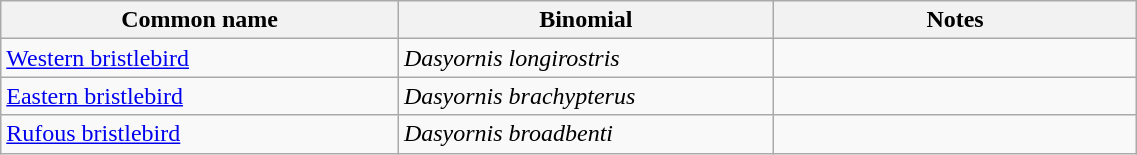<table style="width:60%;" class="wikitable">
<tr>
<th width=35%>Common name</th>
<th width=33%>Binomial</th>
<th width=32%>Notes</th>
</tr>
<tr>
<td><a href='#'>Western bristlebird</a></td>
<td><em>Dasyornis longirostris</em></td>
<td></td>
</tr>
<tr>
<td><a href='#'>Eastern bristlebird</a></td>
<td><em>Dasyornis brachypterus</em></td>
<td></td>
</tr>
<tr>
<td><a href='#'>Rufous bristlebird</a></td>
<td><em>Dasyornis broadbenti</em></td>
<td></td>
</tr>
</table>
